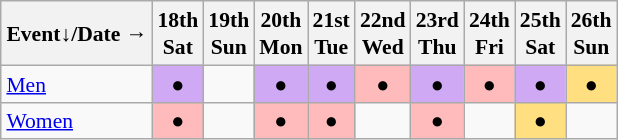<table class="wikitable" style="margin:0.5em auto; font-size:90%; line-height:1.25em; text-align:center;">
<tr>
<th>Event↓/Date →</th>
<th>18th<br>Sat</th>
<th>19th<br>Sun</th>
<th>20th<br>Mon</th>
<th>21st<br>Tue</th>
<th>22nd<br>Wed</th>
<th>23rd<br>Thu</th>
<th>24th<br>Fri</th>
<th>25th<br>Sat</th>
<th>26th<br>Sun</th>
</tr>
<tr>
<td align="left"><a href='#'>Men</a></td>
<td bgcolor="#D0A9F5">●</td>
<td></td>
<td bgcolor="#D0A9F5">●</td>
<td bgcolor="#D0A9F5">●</td>
<td bgcolor="#FFBBBB">●</td>
<td bgcolor="#D0A9F5">●</td>
<td bgcolor="#FFBBBB">●</td>
<td bgcolor="#D0A9F5">●</td>
<td bgcolor="#FFDF80">●</td>
</tr>
<tr>
<td align="left"><a href='#'>Women</a></td>
<td bgcolor="#FFBBBB">●</td>
<td></td>
<td bgcolor="#FFBBBB">●</td>
<td bgcolor="#FFBBBB">●</td>
<td></td>
<td bgcolor="#FFBBBB">●</td>
<td></td>
<td bgcolor="#FFDF80">●</td>
<td></td>
</tr>
</table>
